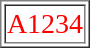<table border="1" style="margin:1em auto;">
<tr size="40">
<td style="text-align:left; background:white; font-size:14pt; color:red;">A1234</td>
</tr>
</table>
